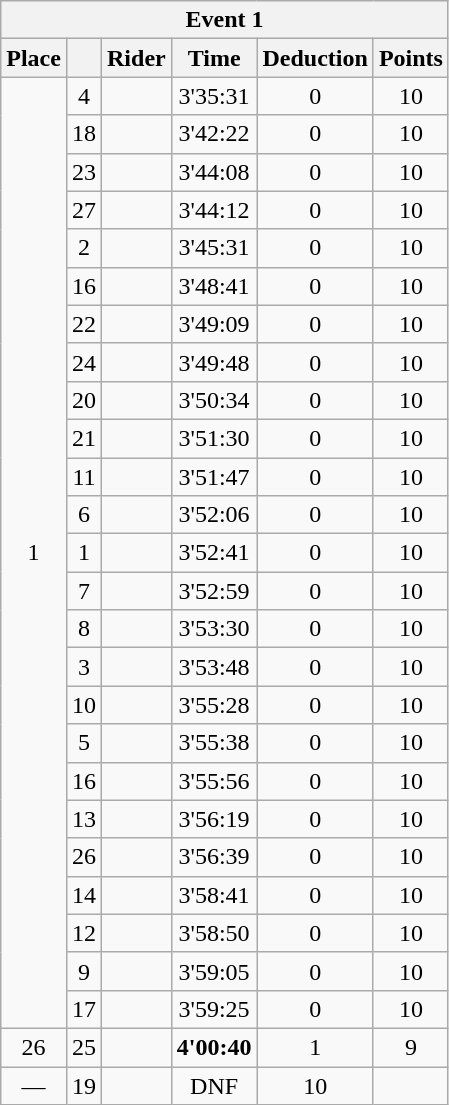<table class=wikitable style="text-align:center">
<tr>
<th colspan=6>Event 1</th>
</tr>
<tr>
<th>Place</th>
<th></th>
<th>Rider</th>
<th>Time</th>
<th>Deduction</th>
<th>Points</th>
</tr>
<tr>
<td rowspan=25>1</td>
<td>4</td>
<td align=left></td>
<td>3'35:31</td>
<td>0</td>
<td>10</td>
</tr>
<tr>
<td>18</td>
<td align=left></td>
<td>3'42:22</td>
<td>0</td>
<td>10</td>
</tr>
<tr>
<td>23</td>
<td align=left></td>
<td>3'44:08</td>
<td>0</td>
<td>10</td>
</tr>
<tr>
<td>27</td>
<td align=left></td>
<td>3'44:12</td>
<td>0</td>
<td>10</td>
</tr>
<tr>
<td>2</td>
<td align=left></td>
<td>3'45:31</td>
<td>0</td>
<td>10</td>
</tr>
<tr>
<td>16</td>
<td align=left></td>
<td>3'48:41</td>
<td>0</td>
<td>10</td>
</tr>
<tr>
<td>22</td>
<td align=left></td>
<td>3'49:09</td>
<td>0</td>
<td>10</td>
</tr>
<tr>
<td>24</td>
<td align=left></td>
<td>3'49:48</td>
<td>0</td>
<td>10</td>
</tr>
<tr>
<td>20</td>
<td align=left></td>
<td>3'50:34</td>
<td>0</td>
<td>10</td>
</tr>
<tr>
<td>21</td>
<td align=left></td>
<td>3'51:30</td>
<td>0</td>
<td>10</td>
</tr>
<tr>
<td>11</td>
<td align=left></td>
<td>3'51:47</td>
<td>0</td>
<td>10</td>
</tr>
<tr>
<td>6</td>
<td align=left></td>
<td>3'52:06</td>
<td>0</td>
<td>10</td>
</tr>
<tr>
<td>1</td>
<td align=left></td>
<td>3'52:41</td>
<td>0</td>
<td>10</td>
</tr>
<tr>
<td>7</td>
<td align=left></td>
<td>3'52:59</td>
<td>0</td>
<td>10</td>
</tr>
<tr>
<td>8</td>
<td align=left></td>
<td>3'53:30</td>
<td>0</td>
<td>10</td>
</tr>
<tr>
<td>3</td>
<td align=left></td>
<td>3'53:48</td>
<td>0</td>
<td>10</td>
</tr>
<tr>
<td>10</td>
<td align=left></td>
<td>3'55:28</td>
<td>0</td>
<td>10</td>
</tr>
<tr>
<td>5</td>
<td align=left></td>
<td>3'55:38</td>
<td>0</td>
<td>10</td>
</tr>
<tr>
<td>16</td>
<td align=left></td>
<td>3'55:56</td>
<td>0</td>
<td>10</td>
</tr>
<tr>
<td>13</td>
<td align=left></td>
<td>3'56:19</td>
<td>0</td>
<td>10</td>
</tr>
<tr>
<td>26</td>
<td align=left></td>
<td>3'56:39</td>
<td>0</td>
<td>10</td>
</tr>
<tr>
<td>14</td>
<td align=left></td>
<td>3'58:41</td>
<td>0</td>
<td>10</td>
</tr>
<tr>
<td>12</td>
<td align=left></td>
<td>3'58:50</td>
<td>0</td>
<td>10</td>
</tr>
<tr>
<td>9</td>
<td align=left></td>
<td>3'59:05</td>
<td>0</td>
<td>10</td>
</tr>
<tr>
<td>17</td>
<td align=left></td>
<td>3'59:25</td>
<td>0</td>
<td>10</td>
</tr>
<tr>
<td>26</td>
<td>25</td>
<td align=left></td>
<td><strong>4'00:40</strong></td>
<td>1</td>
<td>9</td>
</tr>
<tr>
<td>—</td>
<td>19</td>
<td align=left></td>
<td>DNF</td>
<td>10</td>
<td></td>
</tr>
</table>
